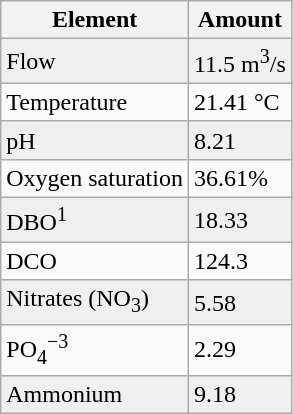<table class="wikitable">
<tr>
<th>Element</th>
<th>Amount</th>
</tr>
<tr bgcolor="#EFEFEF">
<td>Flow</td>
<td>11.5 m<sup>3</sup>/s</td>
</tr>
<tr>
<td>Temperature</td>
<td>21.41 °C</td>
</tr>
<tr bgcolor="#EFEFEF">
<td>pH</td>
<td>8.21</td>
</tr>
<tr ->
<td>Oxygen saturation</td>
<td>36.61%</td>
</tr>
<tr bgcolor="#EFEFEF">
<td>DBO<sup>1</sup></td>
<td>18.33</td>
</tr>
<tr ->
<td>DCO</td>
<td>124.3</td>
</tr>
<tr bgcolor="#EFEFEF">
<td>Nitrates (NO<sub>3</sub>)</td>
<td>5.58</td>
</tr>
<tr ->
<td>PO<sub>4</sub><sup>−3</sup></td>
<td>2.29</td>
</tr>
<tr bgcolor="#EFEFEF">
<td>Ammonium</td>
<td>9.18</td>
</tr>
</table>
